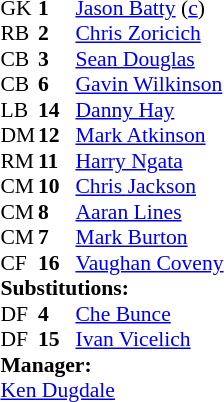<table style="font-size: 90%" cellspacing="0" cellpadding="0" align=center>
<tr>
<td colspan="4"></td>
</tr>
<tr>
<th width="25"></th>
<th width="25"></th>
</tr>
<tr>
<td>GK</td>
<td><strong>1</strong></td>
<td><a href='#'>Jason Batty</a> (<a href='#'>c</a>)</td>
</tr>
<tr>
<td>RB</td>
<td><strong>2</strong></td>
<td><a href='#'>Chris Zoricich</a></td>
<td></td>
</tr>
<tr>
<td>CB</td>
<td><strong>3</strong></td>
<td><a href='#'>Sean Douglas</a></td>
<td></td>
<td></td>
<td></td>
</tr>
<tr>
<td>CB</td>
<td><strong>6</strong></td>
<td><a href='#'>Gavin Wilkinson</a></td>
</tr>
<tr>
<td>LB</td>
<td><strong>14</strong></td>
<td><a href='#'>Danny Hay</a></td>
</tr>
<tr>
<td>DM</td>
<td><strong>12</strong></td>
<td><a href='#'>Mark Atkinson</a></td>
</tr>
<tr>
<td>RM</td>
<td><strong>11</strong></td>
<td><a href='#'>Harry Ngata</a></td>
<td></td>
<td></td>
</tr>
<tr>
<td>CM</td>
<td><strong>10</strong></td>
<td><a href='#'>Chris Jackson</a></td>
<td></td>
</tr>
<tr>
<td>CM</td>
<td><strong>8</strong></td>
<td><a href='#'>Aaran Lines</a></td>
<td></td>
</tr>
<tr>
<td>CM</td>
<td><strong>7</strong></td>
<td><a href='#'>Mark Burton</a></td>
</tr>
<tr>
<td>CF</td>
<td><strong>16</strong></td>
<td><a href='#'>Vaughan Coveny</a></td>
</tr>
<tr>
<td colspan=3><strong>Substitutions:</strong></td>
</tr>
<tr>
<td>DF</td>
<td><strong>4</strong></td>
<td><a href='#'>Che Bunce</a></td>
<td></td>
<td></td>
</tr>
<tr>
<td>DF</td>
<td><strong>15</strong></td>
<td><a href='#'>Ivan Vicelich</a></td>
<td></td>
<td></td>
</tr>
<tr>
<td colspan=4><strong>Manager:</strong></td>
</tr>
<tr>
<td colspan="4"> <a href='#'>Ken Dugdale</a></td>
</tr>
</table>
